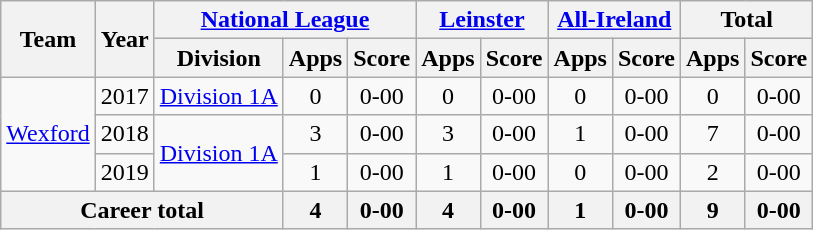<table class="wikitable" style="text-align:center">
<tr>
<th rowspan="2">Team</th>
<th rowspan="2">Year</th>
<th colspan="3"><a href='#'>National League</a></th>
<th colspan="2"><a href='#'>Leinster</a></th>
<th colspan="2"><a href='#'>All-Ireland</a></th>
<th colspan="2">Total</th>
</tr>
<tr>
<th>Division</th>
<th>Apps</th>
<th>Score</th>
<th>Apps</th>
<th>Score</th>
<th>Apps</th>
<th>Score</th>
<th>Apps</th>
<th>Score</th>
</tr>
<tr>
<td rowspan="3"><a href='#'>Wexford</a></td>
<td>2017</td>
<td rowspan="1"><a href='#'>Division 1A</a></td>
<td>0</td>
<td>0-00</td>
<td>0</td>
<td>0-00</td>
<td>0</td>
<td>0-00</td>
<td>0</td>
<td>0-00</td>
</tr>
<tr>
<td>2018</td>
<td rowspan="2"><a href='#'>Division 1A</a></td>
<td>3</td>
<td>0-00</td>
<td>3</td>
<td>0-00</td>
<td>1</td>
<td>0-00</td>
<td>7</td>
<td>0-00</td>
</tr>
<tr>
<td>2019</td>
<td>1</td>
<td>0-00</td>
<td>1</td>
<td>0-00</td>
<td>0</td>
<td>0-00</td>
<td>2</td>
<td>0-00</td>
</tr>
<tr>
<th colspan="3">Career total</th>
<th>4</th>
<th>0-00</th>
<th>4</th>
<th>0-00</th>
<th>1</th>
<th>0-00</th>
<th>9</th>
<th>0-00</th>
</tr>
</table>
